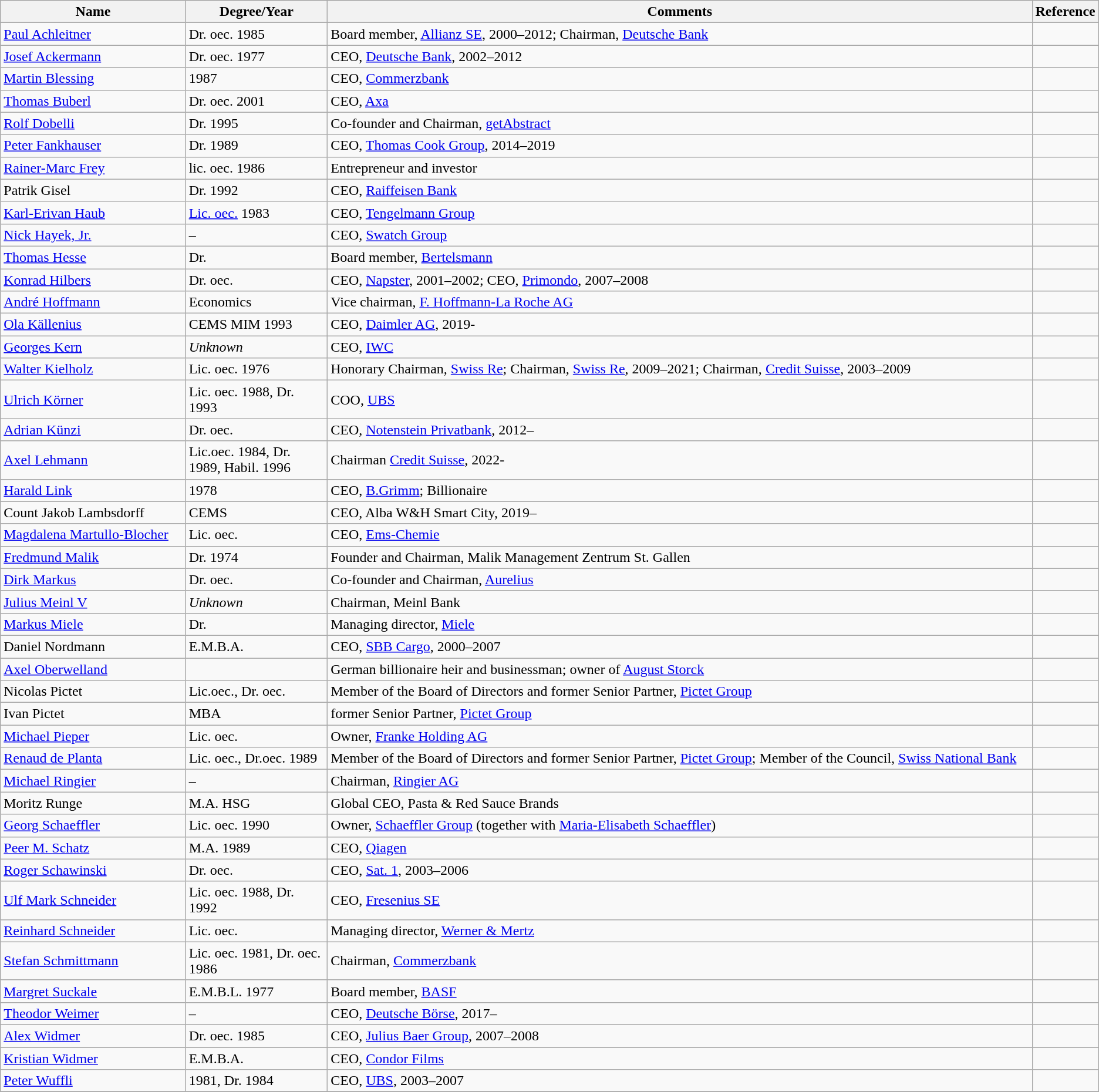<table class=wikitable>
<tr>
<th width="17%">Name</th>
<th width="13%">Degree/Year</th>
<th width="65%">Comments</th>
<th width="5%">Reference</th>
</tr>
<tr>
<td><a href='#'>Paul Achleitner</a></td>
<td>Dr. oec. 1985</td>
<td>Board member, <a href='#'>Allianz SE</a>, 2000–2012; Chairman, <a href='#'>Deutsche Bank</a></td>
<td></td>
</tr>
<tr>
<td><a href='#'>Josef Ackermann</a></td>
<td>Dr. oec. 1977</td>
<td>CEO, <a href='#'>Deutsche Bank</a>, 2002–2012</td>
<td></td>
</tr>
<tr>
<td><a href='#'>Martin Blessing</a></td>
<td>1987</td>
<td>CEO, <a href='#'>Commerzbank</a></td>
<td></td>
</tr>
<tr>
<td><a href='#'>Thomas Buberl</a></td>
<td>Dr. oec. 2001</td>
<td>CEO, <a href='#'>Axa</a></td>
<td></td>
</tr>
<tr>
<td><a href='#'>Rolf Dobelli</a></td>
<td>Dr. 1995</td>
<td>Co-founder and Chairman, <a href='#'>getAbstract</a></td>
<td></td>
</tr>
<tr>
<td><a href='#'>Peter Fankhauser</a></td>
<td>Dr. 1989</td>
<td>CEO, <a href='#'>Thomas Cook Group</a>, 2014–2019</td>
<td></td>
</tr>
<tr>
<td><a href='#'>Rainer-Marc Frey</a></td>
<td>lic. oec. 1986</td>
<td>Entrepreneur and investor</td>
<td></td>
</tr>
<tr>
<td>Patrik Gisel</td>
<td>Dr. 1992</td>
<td>CEO, <a href='#'>Raiffeisen Bank</a></td>
<td></td>
</tr>
<tr>
<td><a href='#'>Karl-Erivan Haub</a></td>
<td><a href='#'>Lic. oec.</a> 1983</td>
<td>CEO, <a href='#'>Tengelmann Group</a></td>
<td></td>
</tr>
<tr>
<td><a href='#'>Nick Hayek, Jr.</a></td>
<td>–</td>
<td>CEO, <a href='#'>Swatch Group</a></td>
<td></td>
</tr>
<tr>
<td><a href='#'>Thomas Hesse</a></td>
<td>Dr.</td>
<td>Board member, <a href='#'>Bertelsmann</a></td>
<td></td>
</tr>
<tr>
<td><a href='#'>Konrad Hilbers</a></td>
<td>Dr. oec.</td>
<td>CEO, <a href='#'>Napster</a>, 2001–2002; CEO, <a href='#'>Primondo</a>, 2007–2008</td>
<td></td>
</tr>
<tr>
<td><a href='#'>André Hoffmann</a></td>
<td>Economics</td>
<td>Vice chairman, <a href='#'>F. Hoffmann-La Roche AG</a></td>
<td></td>
</tr>
<tr>
<td><a href='#'>Ola Källenius</a></td>
<td>CEMS MIM 1993</td>
<td>CEO, <a href='#'>Daimler AG</a>, 2019-</td>
<td></td>
</tr>
<tr>
<td><a href='#'>Georges Kern</a></td>
<td><em>Unknown</em></td>
<td>CEO, <a href='#'>IWC</a></td>
<td></td>
</tr>
<tr>
<td><a href='#'>Walter Kielholz</a></td>
<td>Lic. oec. 1976</td>
<td>Honorary Chairman, <a href='#'>Swiss Re</a>; Chairman, <a href='#'>Swiss Re</a>, 2009–2021; Chairman, <a href='#'>Credit Suisse</a>, 2003–2009</td>
<td></td>
</tr>
<tr>
<td><a href='#'>Ulrich Körner</a></td>
<td>Lic. oec. 1988, Dr. 1993</td>
<td>COO, <a href='#'>UBS</a></td>
<td></td>
</tr>
<tr>
<td><a href='#'>Adrian Künzi</a></td>
<td>Dr. oec.</td>
<td>CEO, <a href='#'>Notenstein Privatbank</a>, 2012–</td>
<td></td>
</tr>
<tr>
<td><a href='#'>Axel Lehmann</a></td>
<td>Lic.oec. 1984, Dr. 1989, Habil. 1996</td>
<td>Chairman <a href='#'>Credit Suisse</a>, 2022-</td>
<td></td>
</tr>
<tr>
<td><a href='#'>Harald Link</a></td>
<td>1978</td>
<td>CEO, <a href='#'>B.Grimm</a>; Billionaire</td>
<td></td>
</tr>
<tr>
<td>Count Jakob Lambsdorff</td>
<td>CEMS</td>
<td>CEO, Alba W&H Smart City, 2019–</td>
<td></td>
</tr>
<tr>
<td><a href='#'>Magdalena Martullo-Blocher</a></td>
<td>Lic. oec.</td>
<td>CEO, <a href='#'>Ems-Chemie</a></td>
<td></td>
</tr>
<tr>
<td><a href='#'>Fredmund Malik</a></td>
<td>Dr. 1974</td>
<td>Founder and Chairman, Malik Management Zentrum St. Gallen</td>
<td></td>
</tr>
<tr>
<td><a href='#'>Dirk Markus</a></td>
<td>Dr. oec.</td>
<td>Co-founder and Chairman, <a href='#'>Aurelius</a></td>
<td></td>
</tr>
<tr>
<td><a href='#'>Julius Meinl V</a></td>
<td><em>Unknown</em></td>
<td>Chairman, Meinl Bank</td>
<td></td>
</tr>
<tr>
<td><a href='#'>Markus Miele</a></td>
<td>Dr.</td>
<td>Managing director, <a href='#'>Miele</a></td>
<td></td>
</tr>
<tr>
<td>Daniel Nordmann</td>
<td>E.M.B.A.</td>
<td>CEO, <a href='#'>SBB Cargo</a>, 2000–2007</td>
<td></td>
</tr>
<tr>
<td><a href='#'>Axel Oberwelland</a></td>
<td></td>
<td>German billionaire heir and businessman; owner of <a href='#'>August Storck</a></td>
<td></td>
</tr>
<tr>
<td>Nicolas Pictet</td>
<td>Lic.oec., Dr. oec.</td>
<td>Member of the Board of Directors and former Senior Partner, <a href='#'>Pictet Group</a></td>
<td></td>
</tr>
<tr>
<td>Ivan Pictet</td>
<td>MBA</td>
<td>former Senior Partner, <a href='#'>Pictet Group</a></td>
<td></td>
</tr>
<tr>
<td><a href='#'>Michael Pieper</a></td>
<td>Lic. oec.</td>
<td>Owner, <a href='#'>Franke Holding AG</a></td>
<td></td>
</tr>
<tr>
<td><a href='#'>Renaud de Planta</a></td>
<td>Lic. oec., Dr.oec. 1989</td>
<td>Member of the Board of Directors and former Senior Partner, <a href='#'>Pictet Group</a>; Member of the Council, <a href='#'>Swiss National Bank</a></td>
<td></td>
</tr>
<tr>
<td><a href='#'>Michael Ringier</a></td>
<td>–</td>
<td>Chairman, <a href='#'>Ringier AG</a></td>
<td></td>
</tr>
<tr>
<td>Moritz Runge</td>
<td>M.A. HSG</td>
<td>Global CEO, Pasta & Red Sauce Brands</td>
<td></td>
</tr>
<tr>
<td><a href='#'>Georg Schaeffler</a></td>
<td>Lic. oec. 1990</td>
<td>Owner, <a href='#'>Schaeffler Group</a> (together with <a href='#'>Maria-Elisabeth Schaeffler</a>)</td>
<td></td>
</tr>
<tr>
<td><a href='#'>Peer M. Schatz</a></td>
<td>M.A. 1989</td>
<td>CEO, <a href='#'>Qiagen</a></td>
<td></td>
</tr>
<tr>
<td><a href='#'>Roger Schawinski</a></td>
<td>Dr. oec.</td>
<td>CEO, <a href='#'>Sat. 1</a>, 2003–2006</td>
<td></td>
</tr>
<tr>
<td><a href='#'>Ulf Mark Schneider</a></td>
<td>Lic. oec. 1988, Dr. 1992</td>
<td>CEO, <a href='#'>Fresenius SE</a></td>
<td></td>
</tr>
<tr>
<td><a href='#'>Reinhard Schneider</a></td>
<td>Lic. oec.</td>
<td>Managing director, <a href='#'>Werner & Mertz</a></td>
<td></td>
</tr>
<tr>
<td><a href='#'>Stefan Schmittmann</a></td>
<td>Lic. oec. 1981, Dr. oec. 1986</td>
<td>Chairman, <a href='#'>Commerzbank</a></td>
<td></td>
</tr>
<tr>
<td><a href='#'>Margret Suckale</a></td>
<td>E.M.B.L. 1977</td>
<td>Board member, <a href='#'>BASF</a></td>
<td></td>
</tr>
<tr>
<td><a href='#'>Theodor Weimer</a></td>
<td>–</td>
<td>CEO, <a href='#'>Deutsche Börse</a>, 2017–</td>
<td></td>
</tr>
<tr>
<td><a href='#'>Alex Widmer</a></td>
<td>Dr. oec. 1985</td>
<td>CEO, <a href='#'>Julius Baer Group</a>, 2007–2008</td>
<td></td>
</tr>
<tr>
<td><a href='#'>Kristian Widmer</a></td>
<td>E.M.B.A.</td>
<td>CEO, <a href='#'>Condor Films</a></td>
<td></td>
</tr>
<tr>
<td><a href='#'>Peter Wuffli</a></td>
<td>1981, Dr. 1984</td>
<td>CEO, <a href='#'>UBS</a>, 2003–2007</td>
<td></td>
</tr>
<tr>
</tr>
</table>
